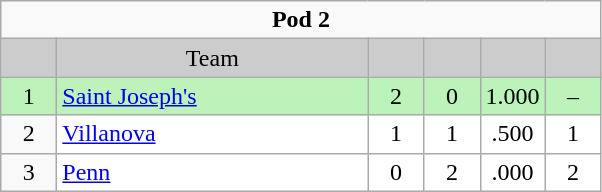<table class="wikitable" style="margin:1em; clear:right; text-align:left; line-height:normal; width=50%">
<tr>
<td style="text-align:center" colspan="7"><strong>Pod 2</strong></td>
</tr>
<tr>
<td style="text-align:center; background-color:#CCCCCC; width:30px"></td>
<td style="text-align:center; background-color:#CCCCCC; width:200px">Team</td>
<td style="text-align:center; background-color:#CCCCCC; width:30px"></td>
<td style="text-align:center; background-color:#CCCCCC; width:30px"></td>
<td style="text-align:center; background-color:#CCCCCC; width:30px"></td>
<td style="text-align:center; background-color:#CCCCCC; width:30px"></td>
</tr>
<tr>
<td style="text-align:center; background-color:#bbf3bb; width:30px">1</td>
<td style="text-align:left; background-color:#bbf3bb; width:150px"><a href='#'>Saint Joseph's</a></td>
<td style="text-align:center; background-color:#bbf3bb; width:30px">2</td>
<td style="text-align:center; background-color:#bbf3bb; width:30px">0</td>
<td style="text-align:center; background-color:#bbf3bb; width:30px">1.000</td>
<td style="text-align:center; background-color:#bbf3bb; width:30px">–</td>
</tr>
<tr>
<td style="text-align:center; width:30px">2</td>
<td style="text-align:left; background:white; width:150px"><a href='#'>Villanova</a></td>
<td style="text-align:center; background:white; width:30px">1</td>
<td style="text-align:center; background:white; width:30px">1</td>
<td style="text-align:center; background:white; width:30px">.500</td>
<td style="text-align:center; background:white; width:30px">1</td>
</tr>
<tr>
<td style="text-align:center; width:30px">3</td>
<td style="text-align:left; background:white; width:150px"><a href='#'>Penn</a></td>
<td style="text-align:center; background:white; width:30px">0</td>
<td style="text-align:center; background:white; width:30px">2</td>
<td style="text-align:center; background:white; width:30px">.000</td>
<td style="text-align:center; background:white; width:30px">2</td>
</tr>
</table>
